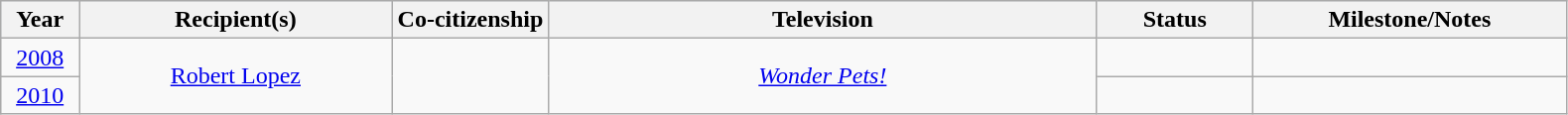<table class="wikitable" style="text-align: center">
<tr style="background:#ebf5ff;">
<th width="5%">Year</th>
<th width="20%">Recipient(s)</th>
<th width="10%">Co-citizenship</th>
<th width="35%">Television</th>
<th width="10%">Status</th>
<th width="20%">Milestone/Notes</th>
</tr>
<tr>
<td><a href='#'>2008</a></td>
<td rowspan="2"><a href='#'>Robert Lopez</a></td>
<td rowspan="2"></td>
<td rowspan="2"><em><a href='#'>Wonder Pets!</a></em></td>
<td></td>
<td></td>
</tr>
<tr>
<td><a href='#'>2010</a></td>
<td></td>
<td></td>
</tr>
</table>
